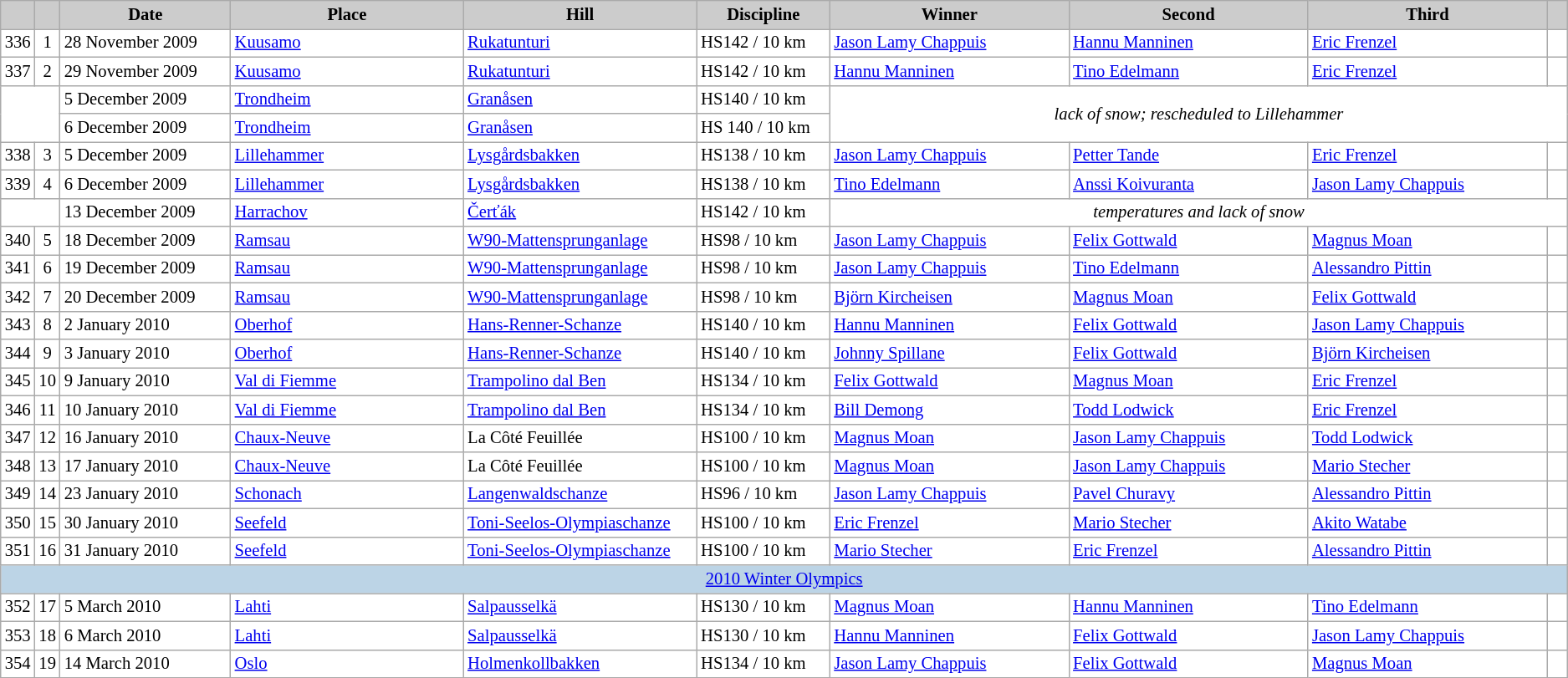<table class="wikitable plainrowheaders" style="background:#fff; font-size:86%; line-height:16px; border:grey solid 1px; border-collapse:collapse;">
<tr style="background:#ccc; text-align:center;">
<th scope="col" style="background:#ccc; width=20 px;"></th>
<th scope="col" style="background:#ccc; width=30 px;"></th>
<th scope="col" style="background:#ccc; width:130px;">Date</th>
<th scope="col" style="background:#ccc; width:180px;">Place</th>
<th scope="col" style="background:#ccc; width:180px;">Hill</th>
<th scope="col" style="background:#ccc; width:100px;">Discipline</th>
<th scope="col" style="background:#ccc; width:185px;">Winner</th>
<th scope="col" style="background:#ccc; width:185px;">Second</th>
<th scope="col" style="background:#ccc; width:185px;">Third</th>
<th scope="col" style="background:#ccc; width:10px;"></th>
</tr>
<tr>
<td align=center>336</td>
<td align=center>1</td>
<td>28 November 2009</td>
<td> <a href='#'>Kuusamo</a></td>
<td><a href='#'>Rukatunturi</a></td>
<td>HS142 / 10 km</td>
<td> <a href='#'>Jason Lamy Chappuis</a></td>
<td> <a href='#'>Hannu Manninen</a></td>
<td> <a href='#'>Eric Frenzel</a></td>
<td></td>
</tr>
<tr>
<td align=center>337</td>
<td align=center>2</td>
<td>29 November 2009</td>
<td> <a href='#'>Kuusamo</a></td>
<td><a href='#'>Rukatunturi</a></td>
<td>HS142 / 10 km</td>
<td> <a href='#'>Hannu Manninen</a></td>
<td> <a href='#'>Tino Edelmann</a></td>
<td> <a href='#'>Eric Frenzel</a></td>
<td></td>
</tr>
<tr>
<td colspan=2 rowspan=2></td>
<td>5 December 2009</td>
<td> <a href='#'>Trondheim</a></td>
<td><a href='#'>Granåsen</a></td>
<td>HS140 / 10 km</td>
<td rowspan="2" colspan="4" style="text-align: center;"><em>lack of snow; rescheduled to Lillehammer</em></td>
</tr>
<tr>
<td>6 December 2009</td>
<td> <a href='#'>Trondheim</a></td>
<td><a href='#'>Granåsen</a></td>
<td>HS 140 / 10 km</td>
</tr>
<tr>
<td align=center>338</td>
<td align=center>3</td>
<td>5 December 2009</td>
<td> <a href='#'>Lillehammer</a></td>
<td><a href='#'>Lysgårdsbakken</a></td>
<td>HS138 / 10 km</td>
<td> <a href='#'>Jason Lamy Chappuis</a></td>
<td> <a href='#'>Petter Tande</a></td>
<td> <a href='#'>Eric Frenzel</a></td>
<td></td>
</tr>
<tr>
<td align=center>339</td>
<td align=center>4</td>
<td>6 December 2009</td>
<td> <a href='#'>Lillehammer</a></td>
<td><a href='#'>Lysgårdsbakken</a></td>
<td>HS138 / 10 km</td>
<td> <a href='#'>Tino Edelmann</a></td>
<td> <a href='#'>Anssi Koivuranta</a></td>
<td> <a href='#'>Jason Lamy Chappuis</a></td>
<td></td>
</tr>
<tr>
<td colspan=2></td>
<td>13 December 2009</td>
<td> <a href='#'>Harrachov</a></td>
<td><a href='#'>Čerťák</a></td>
<td>HS142 / 10 km</td>
<td colspan=4 align=center><em>temperatures and lack of snow</em></td>
</tr>
<tr>
<td align=center>340</td>
<td align=center>5</td>
<td>18 December 2009</td>
<td> <a href='#'>Ramsau</a></td>
<td><a href='#'>W90-Mattensprunganlage</a></td>
<td>HS98 / 10 km</td>
<td> <a href='#'>Jason Lamy Chappuis</a></td>
<td> <a href='#'>Felix Gottwald</a></td>
<td> <a href='#'>Magnus Moan</a></td>
<td></td>
</tr>
<tr>
<td align=center>341</td>
<td align=center>6</td>
<td>19 December 2009</td>
<td> <a href='#'>Ramsau</a></td>
<td><a href='#'>W90-Mattensprunganlage</a></td>
<td>HS98 / 10 km</td>
<td> <a href='#'>Jason Lamy Chappuis</a></td>
<td> <a href='#'>Tino Edelmann</a></td>
<td> <a href='#'>Alessandro Pittin</a></td>
<td></td>
</tr>
<tr>
<td align=center>342</td>
<td align=center>7</td>
<td>20 December 2009</td>
<td> <a href='#'>Ramsau</a></td>
<td><a href='#'>W90-Mattensprunganlage</a></td>
<td>HS98 / 10 km</td>
<td> <a href='#'>Björn Kircheisen</a></td>
<td> <a href='#'>Magnus Moan</a></td>
<td> <a href='#'>Felix Gottwald</a></td>
<td></td>
</tr>
<tr>
<td align=center>343</td>
<td align=center>8</td>
<td>2 January 2010</td>
<td> <a href='#'>Oberhof</a></td>
<td><a href='#'>Hans-Renner-Schanze</a></td>
<td>HS140 / 10 km</td>
<td> <a href='#'>Hannu Manninen</a></td>
<td> <a href='#'>Felix Gottwald</a></td>
<td> <a href='#'>Jason Lamy Chappuis</a></td>
<td></td>
</tr>
<tr>
<td align=center>344</td>
<td align=center>9</td>
<td>3 January 2010</td>
<td> <a href='#'>Oberhof</a></td>
<td><a href='#'>Hans-Renner-Schanze</a></td>
<td>HS140 / 10 km</td>
<td> <a href='#'>Johnny Spillane</a></td>
<td> <a href='#'>Felix Gottwald</a></td>
<td> <a href='#'>Björn Kircheisen</a></td>
<td></td>
</tr>
<tr>
<td align=center>345</td>
<td align=center>10</td>
<td>9 January 2010</td>
<td> <a href='#'>Val di Fiemme</a></td>
<td><a href='#'>Trampolino dal Ben</a></td>
<td>HS134 / 10 km</td>
<td> <a href='#'>Felix Gottwald</a></td>
<td> <a href='#'>Magnus Moan</a></td>
<td> <a href='#'>Eric Frenzel</a></td>
<td></td>
</tr>
<tr>
<td align=center>346</td>
<td align=center>11</td>
<td>10 January 2010</td>
<td> <a href='#'>Val di Fiemme</a></td>
<td><a href='#'>Trampolino dal Ben</a></td>
<td>HS134 / 10 km</td>
<td> <a href='#'>Bill Demong</a></td>
<td> <a href='#'>Todd Lodwick</a></td>
<td> <a href='#'>Eric Frenzel</a></td>
<td></td>
</tr>
<tr>
<td align=center>347</td>
<td align=center>12</td>
<td>16 January 2010</td>
<td> <a href='#'>Chaux-Neuve</a></td>
<td>La Côté Feuillée</td>
<td>HS100 / 10 km</td>
<td> <a href='#'>Magnus Moan</a></td>
<td> <a href='#'>Jason Lamy Chappuis</a></td>
<td> <a href='#'>Todd Lodwick</a></td>
<td></td>
</tr>
<tr>
<td align=center>348</td>
<td align=center>13</td>
<td>17 January 2010</td>
<td> <a href='#'>Chaux-Neuve</a></td>
<td>La Côté Feuillée</td>
<td>HS100 / 10 km</td>
<td> <a href='#'>Magnus Moan</a></td>
<td> <a href='#'>Jason Lamy Chappuis</a></td>
<td> <a href='#'>Mario Stecher</a></td>
<td></td>
</tr>
<tr>
<td align=center>349</td>
<td align=center>14</td>
<td>23 January 2010</td>
<td> <a href='#'>Schonach</a></td>
<td><a href='#'>Langenwaldschanze</a></td>
<td>HS96 / 10 km</td>
<td> <a href='#'>Jason Lamy Chappuis</a></td>
<td> <a href='#'>Pavel Churavy</a></td>
<td> <a href='#'>Alessandro Pittin</a></td>
<td></td>
</tr>
<tr>
<td align=center>350</td>
<td align=center>15</td>
<td>30 January 2010</td>
<td> <a href='#'>Seefeld</a></td>
<td><a href='#'>Toni-Seelos-Olympiaschanze</a></td>
<td>HS100 / 10 km</td>
<td> <a href='#'>Eric Frenzel</a></td>
<td> <a href='#'>Mario Stecher</a></td>
<td> <a href='#'>Akito Watabe</a></td>
<td></td>
</tr>
<tr>
<td align=center>351</td>
<td align=center>16</td>
<td>31 January 2010</td>
<td> <a href='#'>Seefeld</a></td>
<td><a href='#'>Toni-Seelos-Olympiaschanze</a></td>
<td>HS100 / 10 km</td>
<td> <a href='#'>Mario Stecher</a></td>
<td> <a href='#'>Eric Frenzel</a></td>
<td> <a href='#'>Alessandro Pittin</a></td>
<td></td>
</tr>
<tr bgcolor=#BCD4E6>
<td colspan="10" align="center"><a href='#'>2010 Winter Olympics</a></td>
</tr>
<tr>
<td align=center>352</td>
<td align=center>17</td>
<td>5 March 2010</td>
<td> <a href='#'>Lahti</a></td>
<td><a href='#'>Salpausselkä</a></td>
<td>HS130 / 10 km</td>
<td> <a href='#'>Magnus Moan</a></td>
<td> <a href='#'>Hannu Manninen</a></td>
<td> <a href='#'>Tino Edelmann</a></td>
<td></td>
</tr>
<tr>
<td align=center>353</td>
<td align=center>18</td>
<td>6 March 2010</td>
<td> <a href='#'>Lahti</a></td>
<td><a href='#'>Salpausselkä</a></td>
<td>HS130 / 10 km</td>
<td> <a href='#'>Hannu Manninen</a></td>
<td> <a href='#'>Felix Gottwald</a></td>
<td> <a href='#'>Jason Lamy Chappuis</a></td>
<td></td>
</tr>
<tr>
<td align=center>354</td>
<td align=center>19</td>
<td>14 March 2010</td>
<td> <a href='#'>Oslo</a></td>
<td><a href='#'>Holmenkollbakken</a></td>
<td>HS134 / 10 km</td>
<td> <a href='#'>Jason Lamy Chappuis</a></td>
<td> <a href='#'>Felix Gottwald</a></td>
<td> <a href='#'>Magnus Moan</a></td>
<td></td>
</tr>
</table>
